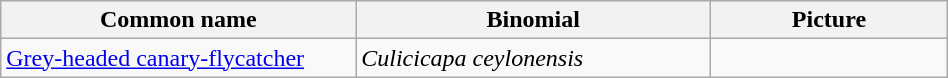<table width=50% class="wikitable">
<tr>
<th width=30%>Common name</th>
<th width=30%>Binomial</th>
<th width=20%>Picture</th>
</tr>
<tr>
<td><a href='#'>Grey-headed canary-flycatcher</a></td>
<td><em>Culicicapa ceylonensis</em></td>
<td></td>
</tr>
</table>
